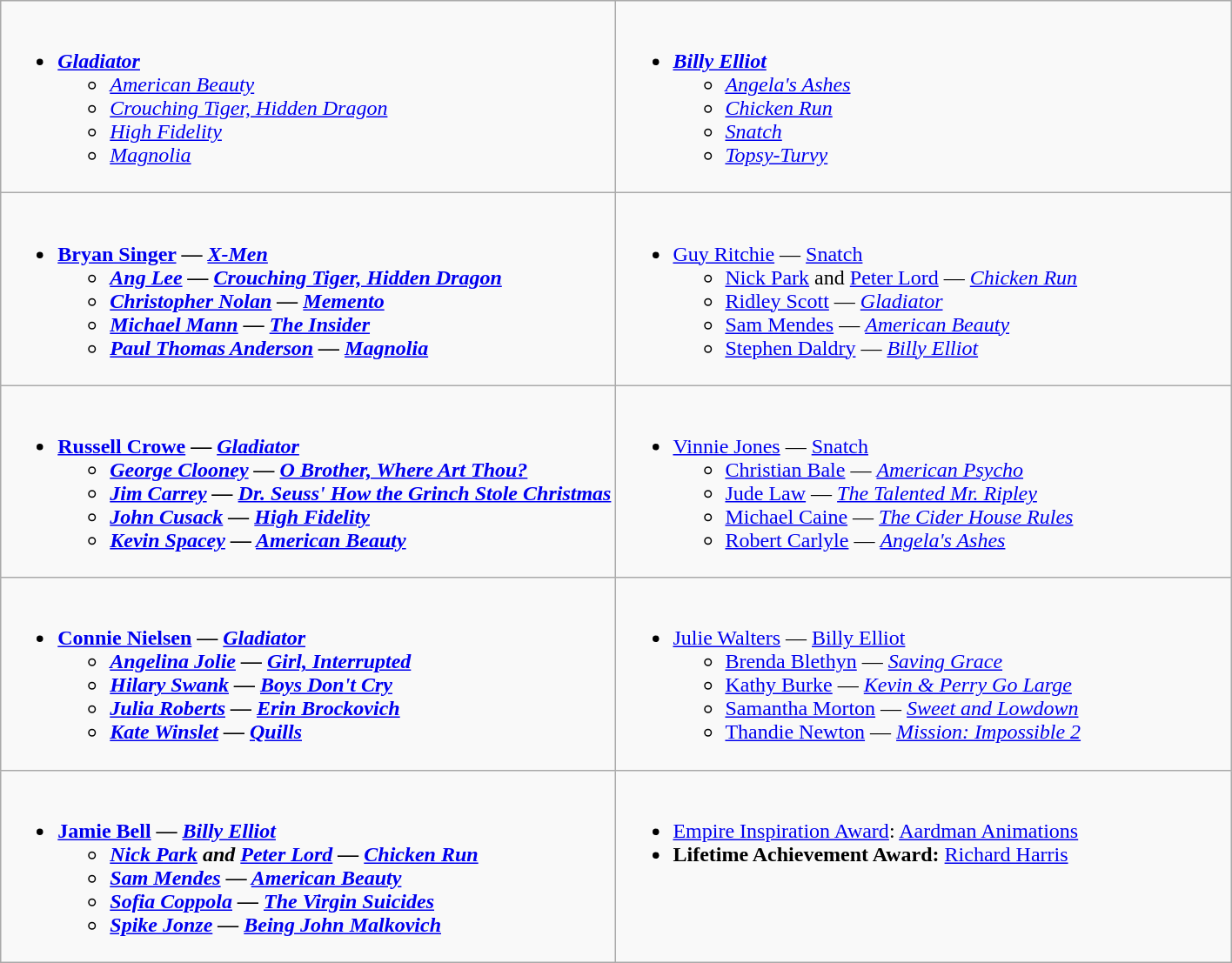<table class="wikitable">
<tr>
<td style="vertical-align:top;" width="50%"><br><ul><li><strong><em><a href='#'>Gladiator</a></em></strong><ul><li><em><a href='#'>American Beauty</a></em></li><li><em><a href='#'>Crouching Tiger, Hidden Dragon</a></em></li><li><em><a href='#'>High Fidelity</a></em></li><li><em><a href='#'>Magnolia</a></em></li></ul></li></ul></td>
<td style="vertical-align:top;" width="50%"><br><ul><li><strong><em><a href='#'>Billy Elliot</a></em></strong><ul><li><em><a href='#'>Angela's Ashes</a></em></li><li><em><a href='#'>Chicken Run</a></em></li><li><em><a href='#'>Snatch</a></em></li><li><em><a href='#'>Topsy-Turvy</a></em></li></ul></li></ul></td>
</tr>
<tr>
<td style="vertical-align:top;" width="50%"><br><ul><li><strong><a href='#'>Bryan Singer</a> — <em><a href='#'>X-Men</a><strong><em><ul><li><a href='#'>Ang Lee</a> — </em><a href='#'>Crouching Tiger, Hidden Dragon</a><em></li><li><a href='#'>Christopher Nolan</a> — </em><a href='#'>Memento</a><em></li><li><a href='#'>Michael Mann</a> — </em><a href='#'>The Insider</a><em></li><li><a href='#'>Paul Thomas Anderson</a> — </em><a href='#'>Magnolia</a><em></li></ul></li></ul></td>
<td style="vertical-align:top;" width="50%"><br><ul><li></strong><a href='#'>Guy Ritchie</a> — </em><a href='#'>Snatch</a></em></strong><ul><li><a href='#'>Nick Park</a> and <a href='#'>Peter Lord</a> — <em><a href='#'>Chicken Run</a></em></li><li><a href='#'>Ridley Scott</a> — <em><a href='#'>Gladiator</a></em></li><li><a href='#'>Sam Mendes</a> — <em><a href='#'>American Beauty</a></em></li><li><a href='#'>Stephen Daldry</a> — <em><a href='#'>Billy Elliot</a></em></li></ul></li></ul></td>
</tr>
<tr>
<td style="vertical-align:top;" width="50%"><br><ul><li><strong><a href='#'>Russell Crowe</a> — <em><a href='#'>Gladiator</a><strong><em><ul><li><a href='#'>George Clooney</a> — </em><a href='#'>O Brother, Where Art Thou?</a><em></li><li><a href='#'>Jim Carrey</a> — </em><a href='#'>Dr. Seuss' How the Grinch Stole Christmas</a><em></li><li><a href='#'>John Cusack</a> — </em><a href='#'>High Fidelity</a><em></li><li><a href='#'>Kevin Spacey</a> — </em><a href='#'>American Beauty</a><em></li></ul></li></ul></td>
<td style="vertical-align:top;" width="50%"><br><ul><li></strong><a href='#'>Vinnie Jones</a> — </em><a href='#'>Snatch</a></em></strong><ul><li><a href='#'>Christian Bale</a> — <em><a href='#'>American Psycho</a></em></li><li><a href='#'>Jude Law</a> — <em><a href='#'>The Talented Mr. Ripley</a></em></li><li><a href='#'>Michael Caine</a> — <em><a href='#'>The Cider House Rules</a></em></li><li><a href='#'>Robert Carlyle</a> — <em><a href='#'>Angela's Ashes</a></em></li></ul></li></ul></td>
</tr>
<tr>
<td style="vertical-align:top;" width="50%"><br><ul><li><strong><a href='#'>Connie Nielsen</a> — <em><a href='#'>Gladiator</a><strong><em><ul><li><a href='#'>Angelina Jolie</a> — </em><a href='#'>Girl, Interrupted</a><em></li><li><a href='#'>Hilary Swank</a> — </em><a href='#'>Boys Don't Cry</a><em></li><li><a href='#'>Julia Roberts</a> — </em><a href='#'>Erin Brockovich</a><em></li><li><a href='#'>Kate Winslet</a> — </em><a href='#'>Quills</a><em></li></ul></li></ul></td>
<td style="vertical-align:top;" width="50%"><br><ul><li></strong><a href='#'>Julie Walters</a> — </em><a href='#'>Billy Elliot</a></em></strong><ul><li><a href='#'>Brenda Blethyn</a> — <em><a href='#'>Saving Grace</a></em></li><li><a href='#'>Kathy Burke</a> — <em><a href='#'>Kevin & Perry Go Large</a></em></li><li><a href='#'>Samantha Morton</a> — <em><a href='#'>Sweet and Lowdown</a></em></li><li><a href='#'>Thandie Newton</a> — <em><a href='#'>Mission: Impossible 2</a></em></li></ul></li></ul></td>
</tr>
<tr>
<td style="vertical-align:top;" width="50%"><br><ul><li><strong><a href='#'>Jamie Bell</a> — <em><a href='#'>Billy Elliot</a><strong><em><ul><li><a href='#'>Nick Park</a> and <a href='#'>Peter Lord</a> — </em><a href='#'>Chicken Run</a><em></li><li><a href='#'>Sam Mendes</a> — </em><a href='#'>American Beauty</a><em></li><li><a href='#'>Sofia Coppola</a> — </em><a href='#'>The Virgin Suicides</a><em></li><li><a href='#'>Spike Jonze</a> — </em><a href='#'>Being John Malkovich</a><em></li></ul></li></ul></td>
<td style="vertical-align:top;" width="50%"><br><ul><li><a href='#'>Empire Inspiration Award</a>: </strong><a href='#'>Aardman Animations</a><strong></li><li>Lifetime Achievement Award: </strong><a href='#'>Richard Harris</a><strong></li></ul></td>
</tr>
</table>
